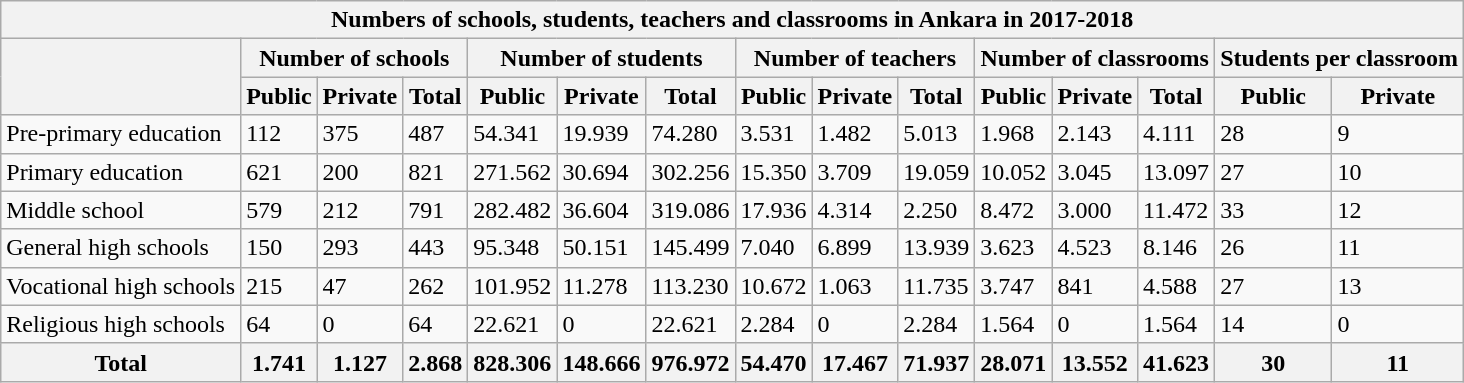<table class="wikitable">
<tr>
<th colspan="15">Numbers of schools, students, teachers and classrooms in Ankara in 2017-2018</th>
</tr>
<tr>
<th rowspan="2"></th>
<th colspan="3">Number of schools</th>
<th colspan="3">Number of students</th>
<th colspan="3">Number of teachers</th>
<th colspan="3">Number of classrooms</th>
<th colspan="2">Students per classroom</th>
</tr>
<tr>
<th>Public</th>
<th>Private</th>
<th>Total</th>
<th>Public</th>
<th>Private</th>
<th>Total</th>
<th>Public</th>
<th>Private</th>
<th>Total</th>
<th>Public</th>
<th>Private</th>
<th>Total</th>
<th>Public</th>
<th>Private</th>
</tr>
<tr>
<td>Pre-primary education</td>
<td>112</td>
<td>375</td>
<td>487</td>
<td>54.341</td>
<td>19.939</td>
<td>74.280</td>
<td>3.531</td>
<td>1.482</td>
<td>5.013</td>
<td>1.968</td>
<td>2.143</td>
<td>4.111</td>
<td>28</td>
<td>9</td>
</tr>
<tr>
<td>Primary education</td>
<td>621</td>
<td>200</td>
<td>821</td>
<td>271.562</td>
<td>30.694</td>
<td>302.256</td>
<td>15.350</td>
<td>3.709</td>
<td>19.059</td>
<td>10.052</td>
<td>3.045</td>
<td>13.097</td>
<td>27</td>
<td>10</td>
</tr>
<tr>
<td>Middle school</td>
<td>579</td>
<td>212</td>
<td>791</td>
<td>282.482</td>
<td>36.604</td>
<td>319.086</td>
<td>17.936</td>
<td>4.314</td>
<td>2.250</td>
<td>8.472</td>
<td>3.000</td>
<td>11.472</td>
<td>33</td>
<td>12</td>
</tr>
<tr>
<td>General high schools</td>
<td>150</td>
<td>293</td>
<td>443</td>
<td>95.348</td>
<td>50.151</td>
<td>145.499</td>
<td>7.040</td>
<td>6.899</td>
<td>13.939</td>
<td>3.623</td>
<td>4.523</td>
<td>8.146</td>
<td>26</td>
<td>11</td>
</tr>
<tr>
<td>Vocational high schools</td>
<td>215</td>
<td>47</td>
<td>262</td>
<td>101.952</td>
<td>11.278</td>
<td>113.230</td>
<td>10.672</td>
<td>1.063</td>
<td>11.735</td>
<td>3.747</td>
<td>841</td>
<td>4.588</td>
<td>27</td>
<td>13</td>
</tr>
<tr>
<td>Religious high schools</td>
<td>64</td>
<td>0</td>
<td>64</td>
<td>22.621</td>
<td>0</td>
<td>22.621</td>
<td>2.284</td>
<td>0</td>
<td>2.284</td>
<td>1.564</td>
<td>0</td>
<td>1.564</td>
<td>14</td>
<td>0</td>
</tr>
<tr>
<th>Total</th>
<th>1.741</th>
<th>1.127</th>
<th>2.868</th>
<th>828.306</th>
<th>148.666</th>
<th>976.972</th>
<th>54.470</th>
<th>17.467</th>
<th>71.937</th>
<th>28.071</th>
<th>13.552</th>
<th>41.623</th>
<th>30</th>
<th>11</th>
</tr>
</table>
